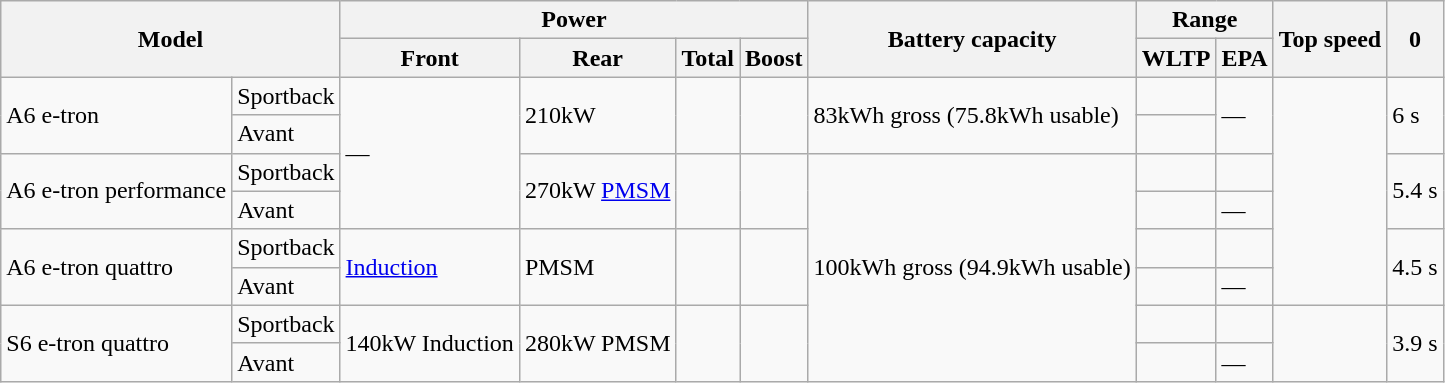<table class="wikitable">
<tr>
<th colspan="2" rowspan="2">Model</th>
<th colspan="4">Power</th>
<th rowspan="2">Battery capacity</th>
<th colspan="2">Range</th>
<th rowspan="2">Top speed</th>
<th rowspan="2">0</th>
</tr>
<tr>
<th>Front</th>
<th>Rear</th>
<th>Total</th>
<th>Boost</th>
<th>WLTP</th>
<th>EPA</th>
</tr>
<tr>
<td rowspan="2">A6 e-tron</td>
<td>Sportback</td>
<td rowspan="4">—</td>
<td rowspan="2">210kW</td>
<td rowspan="2"></td>
<td rowspan="2"></td>
<td rowspan="2">83kWh gross (75.8kWh usable)</td>
<td></td>
<td rowspan="2">—</td>
<td rowspan="6"></td>
<td rowspan="2">6 s</td>
</tr>
<tr>
<td>Avant</td>
<td></td>
</tr>
<tr>
<td rowspan="2">A6 e-tron performance</td>
<td>Sportback</td>
<td rowspan="2">270kW <a href='#'>PMSM</a></td>
<td rowspan="2"></td>
<td rowspan="2"></td>
<td rowspan="6">100kWh gross (94.9kWh usable)</td>
<td></td>
<td></td>
<td rowspan="2">5.4 s</td>
</tr>
<tr>
<td>Avant</td>
<td></td>
<td>—</td>
</tr>
<tr>
<td rowspan="2">A6 e-tron quattro</td>
<td>Sportback</td>
<td rowspan="2"><a href='#'>Induction</a></td>
<td rowspan="2">PMSM</td>
<td rowspan="2"></td>
<td rowspan="2"></td>
<td></td>
<td></td>
<td rowspan="2">4.5 s</td>
</tr>
<tr>
<td>Avant</td>
<td></td>
<td>—</td>
</tr>
<tr>
<td rowspan="2">S6 e-tron quattro</td>
<td>Sportback</td>
<td rowspan="2">140kW Induction</td>
<td rowspan="2">280kW PMSM</td>
<td rowspan="2"></td>
<td rowspan="2"></td>
<td></td>
<td></td>
<td rowspan="2"></td>
<td rowspan="2">3.9 s</td>
</tr>
<tr>
<td>Avant</td>
<td></td>
<td>—</td>
</tr>
</table>
